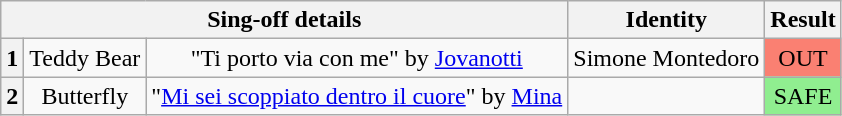<table class="wikitable plainrowheaders" style="text-align: center;">
<tr>
<th colspan="3">Sing-off details</th>
<th>Identity</th>
<th>Result</th>
</tr>
<tr>
<th>1</th>
<td>Teddy Bear</td>
<td>"Ti porto via con me" by <a href='#'>Jovanotti</a></td>
<td>Simone Montedoro</td>
<td bgcolor=salmon>OUT</td>
</tr>
<tr>
<th>2</th>
<td>Butterfly</td>
<td>"<a href='#'>Mi sei scoppiato dentro il cuore</a>" by <a href='#'>Mina</a></td>
<td></td>
<td bgcolor=lightgreen>SAFE</td>
</tr>
</table>
